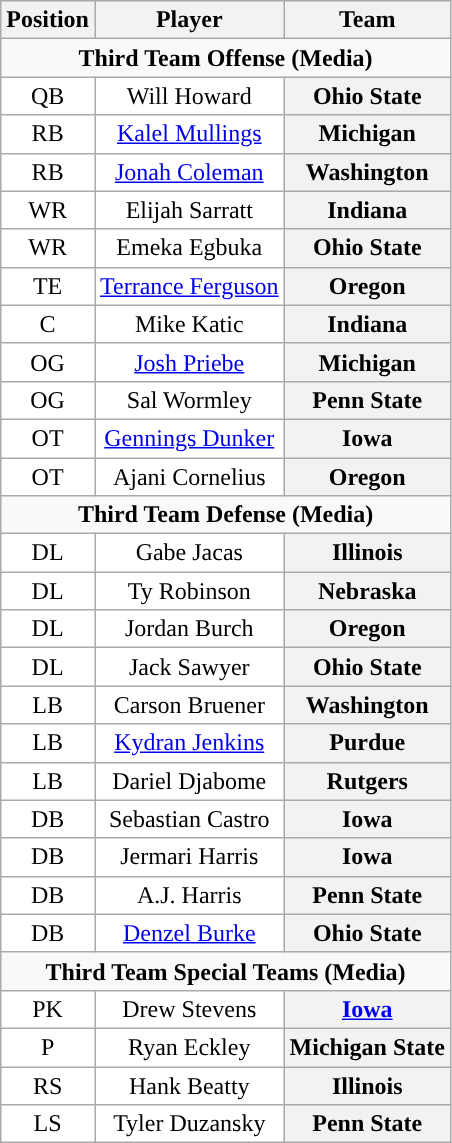<table class="wikitable sortable">
<tr>
<th>Position</th>
<th>Player</th>
<th>Team</th>
</tr>
<tr>
<td colspan="3" style="text-align:center; "><strong>Third Team Offense (Media)</strong></td>
</tr>
<tr style="text-align:center;">
<td style="background:white">QB</td>
<td style="background:white">Will Howard</td>
<th>Ohio State</th>
</tr>
<tr style="text-align:center;">
<td style="background:white">RB</td>
<td style="background:white"><a href='#'>Kalel Mullings</a></td>
<th>Michigan</th>
</tr>
<tr style="text-align:center;">
<td style="background:white">RB</td>
<td style="background:white"><a href='#'>Jonah Coleman</a></td>
<th>Washington</th>
</tr>
<tr style="text-align:center;">
<td style="background:white">WR</td>
<td style="background:white">Elijah Sarratt</td>
<th>Indiana</th>
</tr>
<tr style="text-align:center;">
<td style="background:white">WR</td>
<td style="background:white">Emeka Egbuka</td>
<th>Ohio State</th>
</tr>
<tr style="text-align:center;">
<td style="background:white">TE</td>
<td style="background:white"><a href='#'>Terrance Ferguson</a></td>
<th>Oregon</th>
</tr>
<tr style="text-align:center;">
<td style="background:white">C</td>
<td style="background:white">Mike Katic</td>
<th>Indiana</th>
</tr>
<tr style="text-align:center;">
<td style="background:white">OG</td>
<td style="background:white"><a href='#'>Josh Priebe</a></td>
<th>Michigan</th>
</tr>
<tr style="text-align:center;">
<td style="background:white">OG</td>
<td style="background:white">Sal Wormley</td>
<th>Penn State</th>
</tr>
<tr style="text-align:center;">
<td style="background:white">OT</td>
<td style="background:white"><a href='#'>Gennings Dunker</a></td>
<th>Iowa</th>
</tr>
<tr style="text-align:center;">
<td style="background:white">OT</td>
<td style="background:white">Ajani Cornelius</td>
<th>Oregon</th>
</tr>
<tr>
<td colspan="3" style="text-align:center; "><strong>Third Team Defense (Media)</strong></td>
</tr>
<tr style="text-align:center;">
<td style="background:white">DL</td>
<td style="background:white">Gabe Jacas</td>
<th>Illinois</th>
</tr>
<tr style="text-align:center;">
<td style="background:white">DL</td>
<td style="background:white">Ty Robinson</td>
<th>Nebraska</th>
</tr>
<tr style="text-align:center;">
<td style="background:white">DL</td>
<td style="background:white">Jordan Burch</td>
<th>Oregon</th>
</tr>
<tr style="text-align:center;">
<td style="background:white">DL</td>
<td style="background:white">Jack Sawyer</td>
<th>Ohio State</th>
</tr>
<tr style="text-align:center;">
<td style="background:white">LB</td>
<td style="background:white">Carson Bruener</td>
<th>Washington</th>
</tr>
<tr style="text-align:center;">
<td style="background:white">LB</td>
<td style="background:white"><a href='#'>Kydran Jenkins</a></td>
<th>Purdue</th>
</tr>
<tr style="text-align:center;">
<td style="background:white">LB</td>
<td style="background:white">Dariel Djabome</td>
<th>Rutgers</th>
</tr>
<tr style="text-align:center;">
<td style="background:white">DB</td>
<td style="background:white">Sebastian Castro</td>
<th>Iowa</th>
</tr>
<tr style="text-align:center;">
<td style="background:white">DB</td>
<td style="background:white">Jermari Harris</td>
<th>Iowa</th>
</tr>
<tr style="text-align:center;">
<td style="background:white">DB</td>
<td style="background:white">A.J. Harris</td>
<th>Penn State</th>
</tr>
<tr style="text-align:center;">
<td style="background:white">DB</td>
<td style="background:white"><a href='#'>Denzel Burke</a></td>
<th>Ohio State</th>
</tr>
<tr>
<td colspan="4" style="text-align:center; "><strong>Third Team Special Teams (Media)</strong></td>
</tr>
<tr style="text-align:center;">
<td style="background:white">PK</td>
<td style="background:white">Drew Stevens</td>
<th><a href='#'>Iowa</a></th>
</tr>
<tr style="text-align:center;">
<td style="background:white">P</td>
<td style="background:white">Ryan Eckley</td>
<th>Michigan State</th>
</tr>
<tr style="text-align:center;">
<td style="background:white">RS</td>
<td style="background:white">Hank Beatty</td>
<th>Illinois</th>
</tr>
<tr style="text-align:center;">
<td style="background:white">LS</td>
<td style="background:white">Tyler Duzansky</td>
<th>Penn State</th>
</tr>
</table>
